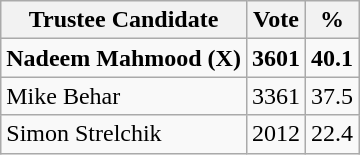<table class="wikitable">
<tr>
<th>Trustee Candidate</th>
<th>Vote</th>
<th>%</th>
</tr>
<tr>
<td><strong>Nadeem Mahmood (X)</strong></td>
<td><strong>3601</strong></td>
<td><strong>40.1</strong></td>
</tr>
<tr>
<td>Mike Behar</td>
<td>3361</td>
<td>37.5</td>
</tr>
<tr>
<td>Simon Strelchik</td>
<td>2012</td>
<td>22.4</td>
</tr>
</table>
